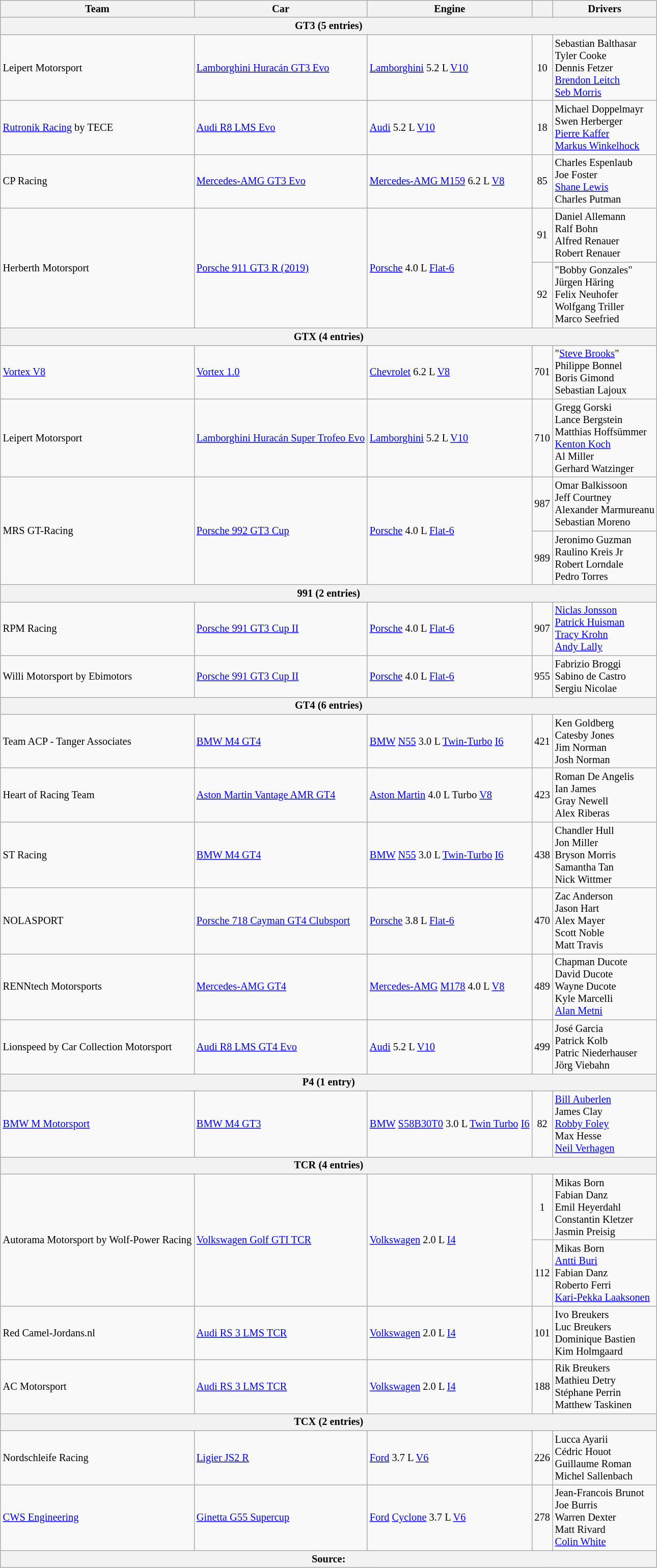<table class="wikitable" style="font-size: 85%;">
<tr>
<th>Team</th>
<th>Car</th>
<th>Engine</th>
<th></th>
<th>Drivers</th>
</tr>
<tr>
<th colspan=5>GT3 (5 entries)</th>
</tr>
<tr>
<td> Leipert Motorsport</td>
<td><a href='#'>Lamborghini Huracán GT3 Evo</a></td>
<td><a href='#'>Lamborghini</a> 5.2 L <a href='#'>V10</a></td>
<td align="center">10</td>
<td> Sebastian Balthasar<br> Tyler Cooke<br> Dennis Fetzer<br> <a href='#'>Brendon Leitch</a><br> <a href='#'>Seb Morris</a></td>
</tr>
<tr>
<td> <a href='#'>Rutronik Racing</a> by TECE</td>
<td><a href='#'>Audi R8 LMS Evo</a></td>
<td><a href='#'>Audi</a> 5.2 L <a href='#'>V10</a></td>
<td align="center">18</td>
<td> Michael Doppelmayr<br> Swen Herberger<br> <a href='#'>Pierre Kaffer</a><br> <a href='#'>Markus Winkelhock</a></td>
</tr>
<tr>
<td> CP Racing</td>
<td><a href='#'>Mercedes-AMG GT3 Evo</a></td>
<td><a href='#'>Mercedes-AMG M159</a> 6.2 L <a href='#'>V8</a></td>
<td align="center">85</td>
<td> Charles Espenlaub<br> Joe Foster<br> <a href='#'>Shane Lewis</a><br> Charles Putman</td>
</tr>
<tr>
<td rowspan=2> Herberth Motorsport</td>
<td rowspan=2><a href='#'>Porsche 911 GT3 R (2019)</a></td>
<td rowspan=2><a href='#'>Porsche</a> 4.0 L <a href='#'>Flat-6</a></td>
<td align="center">91</td>
<td> Daniel Allemann<br> Ralf Bohn<br> Alfred Renauer<br> Robert Renauer</td>
</tr>
<tr>
<td align="center">92</td>
<td> "Bobby Gonzales"<br> Jürgen Häring<br> Felix Neuhofer<br> Wolfgang Triller<br> Marco Seefried</td>
</tr>
<tr>
<th colspan=5>GTX (4 entries)</th>
</tr>
<tr>
<td> <a href='#'>Vortex V8</a></td>
<td><a href='#'>Vortex 1.0</a></td>
<td><a href='#'>Chevrolet</a> 6.2 L <a href='#'>V8</a></td>
<td align="center">701</td>
<td> "<a href='#'>Steve Brooks</a>"<br> Philippe Bonnel<br> Boris Gimond<br> Sebastian Lajoux</td>
</tr>
<tr>
<td> Leipert Motorsport</td>
<td><a href='#'>Lamborghini Huracán Super Trofeo Evo</a></td>
<td><a href='#'>Lamborghini</a> 5.2 L <a href='#'>V10</a></td>
<td align="center">710</td>
<td> Gregg Gorski<br> Lance Bergstein<br> Matthias Hoffsümmer<br> <a href='#'>Kenton Koch</a><br> Al Miller<br> Gerhard Watzinger</td>
</tr>
<tr>
<td rowspan=2> MRS GT-Racing</td>
<td rowspan=2><a href='#'>Porsche 992 GT3 Cup</a></td>
<td rowspan=2><a href='#'>Porsche</a> 4.0 L <a href='#'>Flat-6</a></td>
<td align="center">987</td>
<td> Omar Balkissoon<br> Jeff Courtney<br> Alexander Marmureanu<br> Sebastian Moreno</td>
</tr>
<tr>
<td align="center">989</td>
<td> Jeronimo Guzman<br> Raulino Kreis Jr<br> Robert Lorndale<br> Pedro Torres</td>
</tr>
<tr>
<th colspan=5>991 (2 entries)</th>
</tr>
<tr>
<td> RPM Racing</td>
<td><a href='#'>Porsche 991 GT3 Cup II</a></td>
<td><a href='#'>Porsche</a> 4.0 L <a href='#'>Flat-6</a></td>
<td align="center">907</td>
<td> <a href='#'>Niclas Jonsson</a><br> <a href='#'>Patrick Huisman</a><br> <a href='#'>Tracy Krohn</a><br> <a href='#'>Andy Lally</a></td>
</tr>
<tr>
<td> Willi Motorsport by Ebimotors</td>
<td><a href='#'>Porsche 991 GT3 Cup II</a></td>
<td><a href='#'>Porsche</a> 4.0 L <a href='#'>Flat-6</a></td>
<td align="center">955</td>
<td> Fabrizio Broggi<br> Sabino de Castro<br> Sergiu Nicolae</td>
</tr>
<tr>
<th colspan=5>GT4 (6 entries)</th>
</tr>
<tr>
<td> Team ACP - Tanger Associates</td>
<td><a href='#'>BMW M4 GT4</a></td>
<td><a href='#'>BMW</a> <a href='#'>N55</a> 3.0 L <a href='#'>Twin-Turbo</a> <a href='#'>I6</a></td>
<td align="center">421</td>
<td> Ken Goldberg<br> Catesby Jones<br> Jim Norman<br> Josh Norman</td>
</tr>
<tr>
<td> Heart of Racing Team</td>
<td><a href='#'>Aston Martin Vantage AMR GT4</a></td>
<td><a href='#'>Aston Martin</a> 4.0 L Turbo <a href='#'>V8</a></td>
<td align="center">423</td>
<td> Roman De Angelis<br> Ian James<br> Gray Newell<br> Alex Riberas</td>
</tr>
<tr>
<td> ST Racing</td>
<td><a href='#'>BMW M4 GT4</a></td>
<td><a href='#'>BMW</a> <a href='#'>N55</a> 3.0 L <a href='#'>Twin-Turbo</a> <a href='#'>I6</a></td>
<td align="center">438</td>
<td> Chandler Hull<br> Jon Miller<br> Bryson Morris<br> Samantha Tan<br> Nick Wittmer</td>
</tr>
<tr>
<td> NOLASPORT</td>
<td><a href='#'>Porsche 718 Cayman GT4 Clubsport</a></td>
<td><a href='#'>Porsche</a> 3.8 L <a href='#'>Flat-6</a></td>
<td align="center">470</td>
<td> Zac Anderson<br> Jason Hart<br> Alex Mayer<br> Scott Noble<br> Matt Travis</td>
</tr>
<tr>
<td> RENNtech Motorsports</td>
<td><a href='#'>Mercedes-AMG GT4</a></td>
<td><a href='#'>Mercedes-AMG</a> <a href='#'>M178</a> 4.0 L <a href='#'>V8</a></td>
<td align="center">489</td>
<td> Chapman Ducote<br> David Ducote<br> Wayne Ducote<br> Kyle Marcelli<br> <a href='#'>Alan Metni</a></td>
</tr>
<tr>
<td> Lionspeed by Car Collection Motorsport</td>
<td><a href='#'>Audi R8 LMS GT4 Evo</a></td>
<td><a href='#'>Audi</a> 5.2 L <a href='#'>V10</a></td>
<td align="center">499</td>
<td> José Garcia<br> Patrick Kolb<br> Patric Niederhauser<br> Jörg Viebahn</td>
</tr>
<tr>
<th colspan=5>P4 (1 entry)</th>
</tr>
<tr>
<td> <a href='#'>BMW M Motorsport</a></td>
<td><a href='#'>BMW M4 GT3</a></td>
<td><a href='#'>BMW</a> <a href='#'>S58B30T0</a> 3.0 L <a href='#'>Twin Turbo</a> <a href='#'>I6</a></td>
<td align="center">82</td>
<td> <a href='#'>Bill Auberlen</a><br> James Clay<br> <a href='#'>Robby Foley</a><br> Max Hesse<br> <a href='#'>Neil Verhagen</a></td>
</tr>
<tr>
<th colspan=5>TCR (4 entries)</th>
</tr>
<tr>
<td rowspan=2> Autorama Motorsport by Wolf-Power Racing</td>
<td rowspan=2><a href='#'>Volkswagen Golf GTI TCR</a></td>
<td rowspan=2><a href='#'>Volkswagen</a> 2.0 L <a href='#'>I4</a></td>
<td align="center">1</td>
<td> Mikas Born<br> Fabian Danz<br> Emil Heyerdahl<br> Constantin Kletzer<br> Jasmin Preisig</td>
</tr>
<tr>
<td align="center">112</td>
<td> Mikas Born<br> <a href='#'>Antti Buri</a><br> Fabian Danz<br> Roberto Ferri<br> <a href='#'>Kari-Pekka Laaksonen</a></td>
</tr>
<tr>
<td> Red Camel-Jordans.nl</td>
<td><a href='#'>Audi RS 3 LMS TCR</a></td>
<td><a href='#'>Volkswagen</a> 2.0 L <a href='#'>I4</a></td>
<td align="center">101</td>
<td> Ivo Breukers<br> Luc Breukers<br> Dominique Bastien<br> Kim Holmgaard</td>
</tr>
<tr>
<td> AC Motorsport</td>
<td><a href='#'>Audi RS 3 LMS TCR</a></td>
<td><a href='#'>Volkswagen</a> 2.0 L <a href='#'>I4</a></td>
<td align="center">188</td>
<td> Rik Breukers<br> Mathieu Detry<br> Stéphane Perrin<br> Matthew Taskinen</td>
</tr>
<tr>
<th colspan=5>TCX (2 entries)</th>
</tr>
<tr>
<td> Nordschleife Racing</td>
<td><a href='#'>Ligier JS2 R</a></td>
<td><a href='#'>Ford</a> 3.7 L <a href='#'>V6</a></td>
<td align="center">226</td>
<td> Lucca Ayarii<br> Cédric Houot<br> Guillaume Roman<br> Michel Sallenbach</td>
</tr>
<tr>
<td> <a href='#'>CWS Engineering</a></td>
<td><a href='#'>Ginetta G55 Supercup</a></td>
<td><a href='#'>Ford</a> <a href='#'>Cyclone</a> 3.7 L <a href='#'>V6</a></td>
<td align="center">278</td>
<td> Jean-Francois Brunot<br> Joe Burris<br> Warren Dexter<br> Matt Rivard<br> <a href='#'>Colin White</a></td>
</tr>
<tr>
<th colspan=5>Source:</th>
</tr>
</table>
